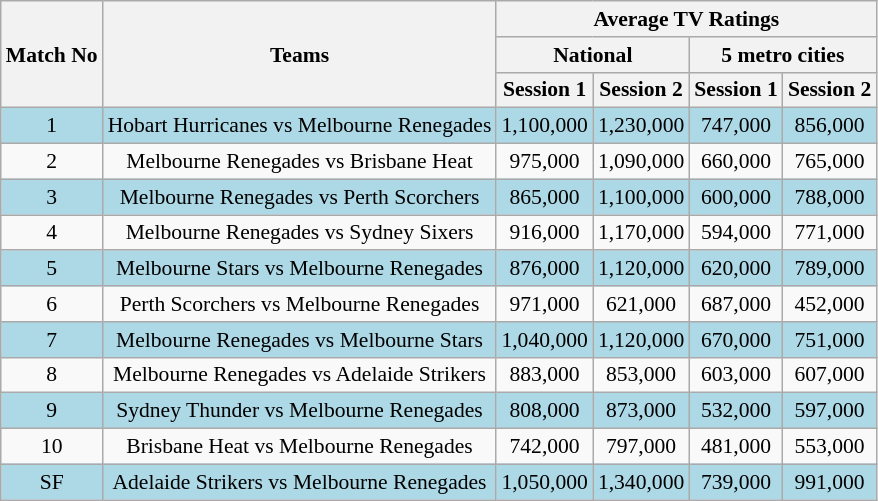<table class="wikitable sortable" style="text-align: center; font-size:90%;">
<tr>
<th rowspan=3>Match No</th>
<th rowspan=3>Teams</th>
<th colspan=4>Average TV Ratings</th>
</tr>
<tr>
<th colspan=2>National</th>
<th colspan=2>5 metro cities</th>
</tr>
<tr>
<th style="width: auto;">Session 1</th>
<th style="width: auto;">Session 2</th>
<th style="width: auto;">Session 1</th>
<th style="width: auto;">Session 2</th>
</tr>
<tr style="background:lightblue;">
<td>1</td>
<td>Hobart Hurricanes vs Melbourne Renegades</td>
<td>1,100,000</td>
<td>1,230,000</td>
<td>747,000</td>
<td>856,000</td>
</tr>
<tr>
<td>2</td>
<td>Melbourne Renegades vs Brisbane Heat</td>
<td>975,000</td>
<td>1,090,000</td>
<td>660,000</td>
<td>765,000</td>
</tr>
<tr style="background:lightblue;">
<td>3</td>
<td>Melbourne Renegades vs Perth Scorchers</td>
<td>865,000</td>
<td>1,100,000</td>
<td>600,000</td>
<td>788,000</td>
</tr>
<tr>
<td>4</td>
<td>Melbourne Renegades vs Sydney Sixers</td>
<td>916,000</td>
<td>1,170,000</td>
<td>594,000</td>
<td>771,000</td>
</tr>
<tr style="background:lightblue;">
<td>5</td>
<td>Melbourne Stars vs Melbourne Renegades</td>
<td>876,000</td>
<td>1,120,000</td>
<td>620,000</td>
<td>789,000</td>
</tr>
<tr>
<td>6</td>
<td>Perth Scorchers vs Melbourne Renegades</td>
<td>971,000</td>
<td>621,000</td>
<td>687,000</td>
<td>452,000</td>
</tr>
<tr style="background:lightblue;">
<td>7</td>
<td>Melbourne Renegades vs Melbourne Stars</td>
<td>1,040,000</td>
<td>1,120,000</td>
<td>670,000</td>
<td>751,000</td>
</tr>
<tr>
<td>8</td>
<td>Melbourne Renegades vs Adelaide Strikers</td>
<td>883,000</td>
<td>853,000</td>
<td>603,000</td>
<td>607,000</td>
</tr>
<tr style="background:lightblue;">
<td>9</td>
<td>Sydney Thunder vs Melbourne Renegades </td>
<td>808,000</td>
<td>873,000</td>
<td>532,000</td>
<td>597,000</td>
</tr>
<tr>
<td>10</td>
<td>Brisbane Heat vs Melbourne Renegades </td>
<td>742,000</td>
<td>797,000</td>
<td>481,000</td>
<td>553,000</td>
</tr>
<tr style="background:lightblue;">
<td>SF</td>
<td>Adelaide Strikers vs Melbourne Renegades </td>
<td>1,050,000</td>
<td>1,340,000</td>
<td>739,000</td>
<td>991,000</td>
</tr>
</table>
